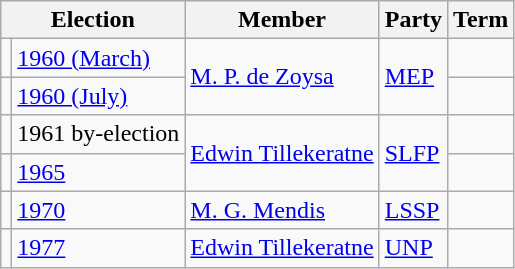<table class="wikitable">
<tr>
<th colspan="2">Election</th>
<th>Member</th>
<th>Party</th>
<th>Term</th>
</tr>
<tr>
<td style="background-color: "></td>
<td><a href='#'>1960 (March)</a></td>
<td rowspan=2><a href='#'>M. P. de Zoysa</a></td>
<td rowspan=2><a href='#'>MEP</a></td>
<td></td>
</tr>
<tr>
<td style="background-color: "></td>
<td><a href='#'>1960 (July)</a></td>
<td></td>
</tr>
<tr>
<td style="background-color: "></td>
<td>1961 by-election</td>
<td rowspan=2><a href='#'>Edwin Tillekeratne</a></td>
<td rowspan=2><a href='#'>SLFP</a></td>
<td></td>
</tr>
<tr>
<td style="background-color: "></td>
<td><a href='#'>1965</a></td>
<td></td>
</tr>
<tr>
<td style="background-color: "></td>
<td><a href='#'>1970</a></td>
<td><a href='#'>M. G. Mendis</a></td>
<td><a href='#'>LSSP</a></td>
<td></td>
</tr>
<tr>
<td style="background-color: "></td>
<td><a href='#'>1977</a></td>
<td><a href='#'>Edwin Tillekeratne</a></td>
<td><a href='#'>UNP</a></td>
<td></td>
</tr>
</table>
